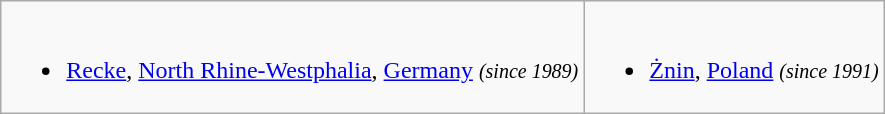<table class="wikitable">
<tr valign="top">
<td><br><ul><li> <a href='#'>Recke</a>, <a href='#'>North Rhine-Westphalia</a>, <a href='#'>Germany</a> <small><em>(since 1989)</em> </small></li></ul></td>
<td><br><ul><li> <a href='#'>Żnin</a>, <a href='#'>Poland</a> <small><em>(since 1991)</em> </small></li></ul></td>
</tr>
</table>
